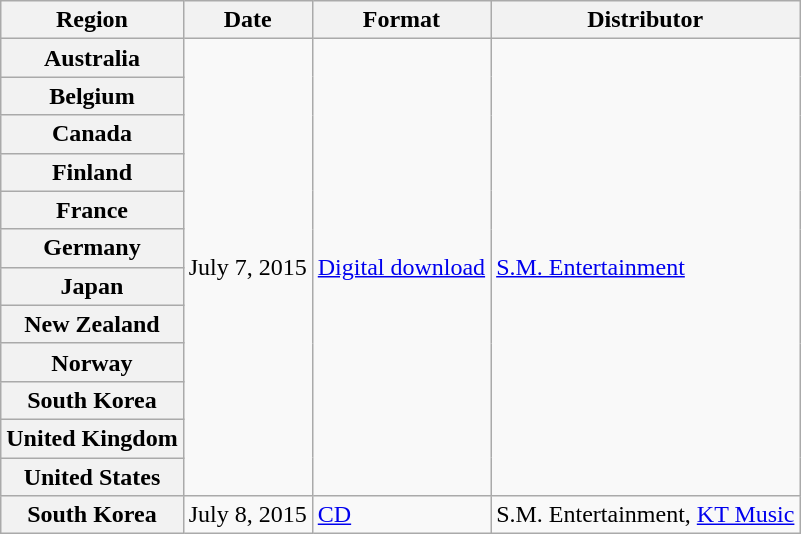<table class="wikitable plainrowheaders">
<tr>
<th>Region</th>
<th>Date</th>
<th>Format</th>
<th>Distributor</th>
</tr>
<tr>
<th scope="row">Australia</th>
<td rowspan="12">July 7, 2015</td>
<td rowspan="12"><a href='#'>Digital download</a></td>
<td rowspan="12"><a href='#'>S.M. Entertainment</a></td>
</tr>
<tr>
<th scope="row">Belgium</th>
</tr>
<tr>
<th scope="row">Canada</th>
</tr>
<tr>
<th scope="row">Finland</th>
</tr>
<tr>
<th scope="row">France</th>
</tr>
<tr>
<th scope="row">Germany</th>
</tr>
<tr>
<th scope="row">Japan</th>
</tr>
<tr>
<th scope="row">New Zealand</th>
</tr>
<tr>
<th scope="row">Norway</th>
</tr>
<tr>
<th scope="row">South Korea</th>
</tr>
<tr>
<th scope="row">United Kingdom</th>
</tr>
<tr>
<th scope="row">United States</th>
</tr>
<tr>
<th scope="row">South Korea</th>
<td>July 8, 2015</td>
<td><a href='#'>CD</a></td>
<td>S.M. Entertainment, <a href='#'>KT Music</a></td>
</tr>
</table>
